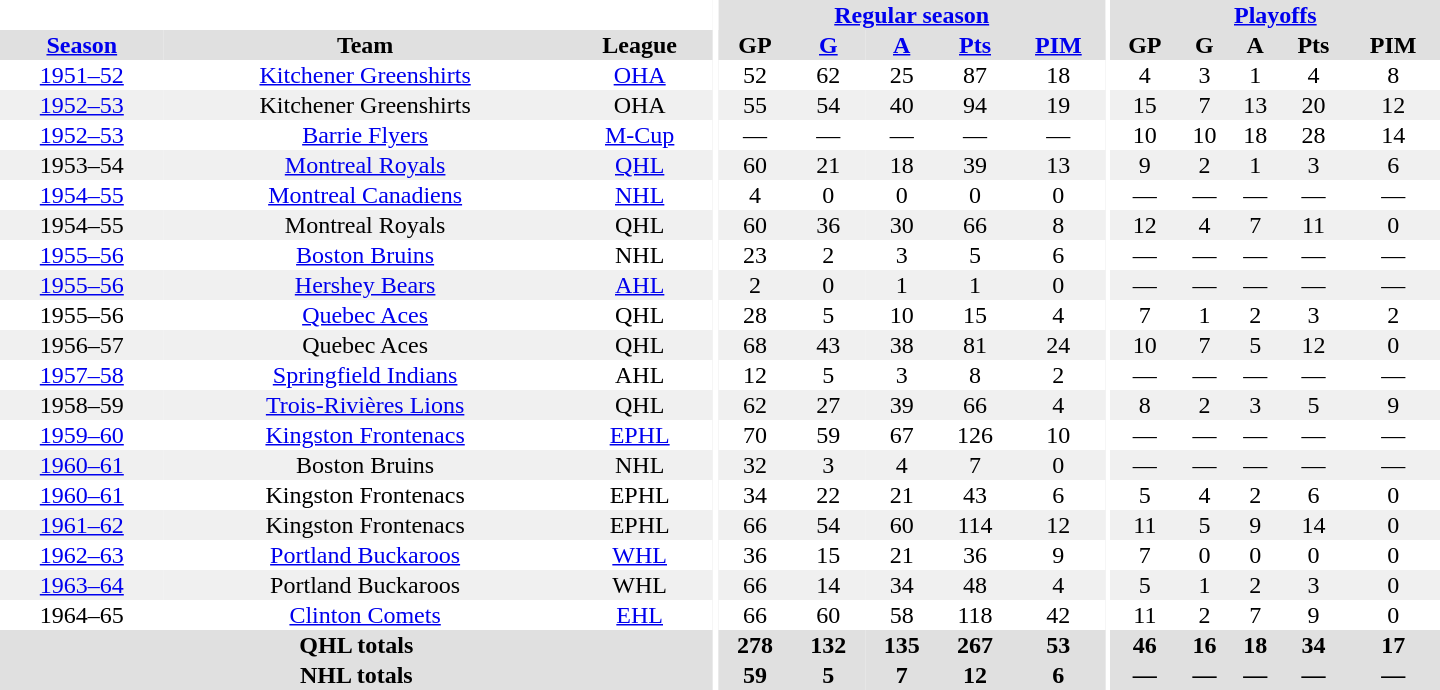<table border="0" cellpadding="1" cellspacing="0" style="text-align:center; width:60em">
<tr bgcolor="#e0e0e0">
<th colspan="3" bgcolor="#ffffff"></th>
<th rowspan="100" bgcolor="#ffffff"></th>
<th colspan="5"><a href='#'>Regular season</a></th>
<th rowspan="100" bgcolor="#ffffff"></th>
<th colspan="5"><a href='#'>Playoffs</a></th>
</tr>
<tr bgcolor="#e0e0e0">
<th><a href='#'>Season</a></th>
<th>Team</th>
<th>League</th>
<th>GP</th>
<th><a href='#'>G</a></th>
<th><a href='#'>A</a></th>
<th><a href='#'>Pts</a></th>
<th><a href='#'>PIM</a></th>
<th>GP</th>
<th>G</th>
<th>A</th>
<th>Pts</th>
<th>PIM</th>
</tr>
<tr>
<td><a href='#'>1951–52</a></td>
<td><a href='#'>Kitchener Greenshirts</a></td>
<td><a href='#'>OHA</a></td>
<td>52</td>
<td>62</td>
<td>25</td>
<td>87</td>
<td>18</td>
<td>4</td>
<td>3</td>
<td>1</td>
<td>4</td>
<td>8</td>
</tr>
<tr bgcolor="#f0f0f0">
<td><a href='#'>1952–53</a></td>
<td>Kitchener Greenshirts</td>
<td>OHA</td>
<td>55</td>
<td>54</td>
<td>40</td>
<td>94</td>
<td>19</td>
<td>15</td>
<td>7</td>
<td>13</td>
<td>20</td>
<td>12</td>
</tr>
<tr>
<td><a href='#'>1952–53</a></td>
<td><a href='#'>Barrie Flyers</a></td>
<td><a href='#'>M-Cup</a></td>
<td>—</td>
<td>—</td>
<td>—</td>
<td>—</td>
<td>—</td>
<td>10</td>
<td>10</td>
<td>18</td>
<td>28</td>
<td>14</td>
</tr>
<tr bgcolor="#f0f0f0">
<td>1953–54</td>
<td><a href='#'>Montreal Royals</a></td>
<td><a href='#'>QHL</a></td>
<td>60</td>
<td>21</td>
<td>18</td>
<td>39</td>
<td>13</td>
<td>9</td>
<td>2</td>
<td>1</td>
<td>3</td>
<td>6</td>
</tr>
<tr>
<td><a href='#'>1954–55</a></td>
<td><a href='#'>Montreal Canadiens</a></td>
<td><a href='#'>NHL</a></td>
<td>4</td>
<td>0</td>
<td>0</td>
<td>0</td>
<td>0</td>
<td>—</td>
<td>—</td>
<td>—</td>
<td>—</td>
<td>—</td>
</tr>
<tr bgcolor="#f0f0f0">
<td>1954–55</td>
<td>Montreal Royals</td>
<td>QHL</td>
<td>60</td>
<td>36</td>
<td>30</td>
<td>66</td>
<td>8</td>
<td>12</td>
<td>4</td>
<td>7</td>
<td>11</td>
<td>0</td>
</tr>
<tr>
<td><a href='#'>1955–56</a></td>
<td><a href='#'>Boston Bruins</a></td>
<td>NHL</td>
<td>23</td>
<td>2</td>
<td>3</td>
<td>5</td>
<td>6</td>
<td>—</td>
<td>—</td>
<td>—</td>
<td>—</td>
<td>—</td>
</tr>
<tr bgcolor="#f0f0f0">
<td><a href='#'>1955–56</a></td>
<td><a href='#'>Hershey Bears</a></td>
<td><a href='#'>AHL</a></td>
<td>2</td>
<td>0</td>
<td>1</td>
<td>1</td>
<td>0</td>
<td>—</td>
<td>—</td>
<td>—</td>
<td>—</td>
<td>—</td>
</tr>
<tr>
<td>1955–56</td>
<td><a href='#'>Quebec Aces</a></td>
<td>QHL</td>
<td>28</td>
<td>5</td>
<td>10</td>
<td>15</td>
<td>4</td>
<td>7</td>
<td>1</td>
<td>2</td>
<td>3</td>
<td>2</td>
</tr>
<tr bgcolor="#f0f0f0">
<td>1956–57</td>
<td>Quebec Aces</td>
<td>QHL</td>
<td>68</td>
<td>43</td>
<td>38</td>
<td>81</td>
<td>24</td>
<td>10</td>
<td>7</td>
<td>5</td>
<td>12</td>
<td>0</td>
</tr>
<tr>
<td><a href='#'>1957–58</a></td>
<td><a href='#'>Springfield Indians</a></td>
<td>AHL</td>
<td>12</td>
<td>5</td>
<td>3</td>
<td>8</td>
<td>2</td>
<td>—</td>
<td>—</td>
<td>—</td>
<td>—</td>
<td>—</td>
</tr>
<tr bgcolor="#f0f0f0">
<td>1958–59</td>
<td><a href='#'>Trois-Rivières Lions</a></td>
<td>QHL</td>
<td>62</td>
<td>27</td>
<td>39</td>
<td>66</td>
<td>4</td>
<td>8</td>
<td>2</td>
<td>3</td>
<td>5</td>
<td>9</td>
</tr>
<tr>
<td><a href='#'>1959–60</a></td>
<td><a href='#'>Kingston Frontenacs</a></td>
<td><a href='#'>EPHL</a></td>
<td>70</td>
<td>59</td>
<td>67</td>
<td>126</td>
<td>10</td>
<td>—</td>
<td>—</td>
<td>—</td>
<td>—</td>
<td>—</td>
</tr>
<tr bgcolor="#f0f0f0">
<td><a href='#'>1960–61</a></td>
<td>Boston Bruins</td>
<td>NHL</td>
<td>32</td>
<td>3</td>
<td>4</td>
<td>7</td>
<td>0</td>
<td>—</td>
<td>—</td>
<td>—</td>
<td>—</td>
<td>—</td>
</tr>
<tr>
<td><a href='#'>1960–61</a></td>
<td>Kingston Frontenacs</td>
<td>EPHL</td>
<td>34</td>
<td>22</td>
<td>21</td>
<td>43</td>
<td>6</td>
<td>5</td>
<td>4</td>
<td>2</td>
<td>6</td>
<td>0</td>
</tr>
<tr bgcolor="#f0f0f0">
<td><a href='#'>1961–62</a></td>
<td>Kingston Frontenacs</td>
<td>EPHL</td>
<td>66</td>
<td>54</td>
<td>60</td>
<td>114</td>
<td>12</td>
<td>11</td>
<td>5</td>
<td>9</td>
<td>14</td>
<td>0</td>
</tr>
<tr>
<td><a href='#'>1962–63</a></td>
<td><a href='#'>Portland Buckaroos</a></td>
<td><a href='#'>WHL</a></td>
<td>36</td>
<td>15</td>
<td>21</td>
<td>36</td>
<td>9</td>
<td>7</td>
<td>0</td>
<td>0</td>
<td>0</td>
<td>0</td>
</tr>
<tr bgcolor="#f0f0f0">
<td><a href='#'>1963–64</a></td>
<td>Portland Buckaroos</td>
<td>WHL</td>
<td>66</td>
<td>14</td>
<td>34</td>
<td>48</td>
<td>4</td>
<td>5</td>
<td>1</td>
<td>2</td>
<td>3</td>
<td>0</td>
</tr>
<tr>
<td>1964–65</td>
<td><a href='#'>Clinton Comets</a></td>
<td><a href='#'>EHL</a></td>
<td>66</td>
<td>60</td>
<td>58</td>
<td>118</td>
<td>42</td>
<td>11</td>
<td>2</td>
<td>7</td>
<td>9</td>
<td>0</td>
</tr>
<tr bgcolor="#e0e0e0">
<th colspan="3">QHL totals</th>
<th>278</th>
<th>132</th>
<th>135</th>
<th>267</th>
<th>53</th>
<th>46</th>
<th>16</th>
<th>18</th>
<th>34</th>
<th>17</th>
</tr>
<tr bgcolor="#e0e0e0">
<th colspan="3">NHL totals</th>
<th>59</th>
<th>5</th>
<th>7</th>
<th>12</th>
<th>6</th>
<th>—</th>
<th>—</th>
<th>—</th>
<th>—</th>
<th>—</th>
</tr>
</table>
